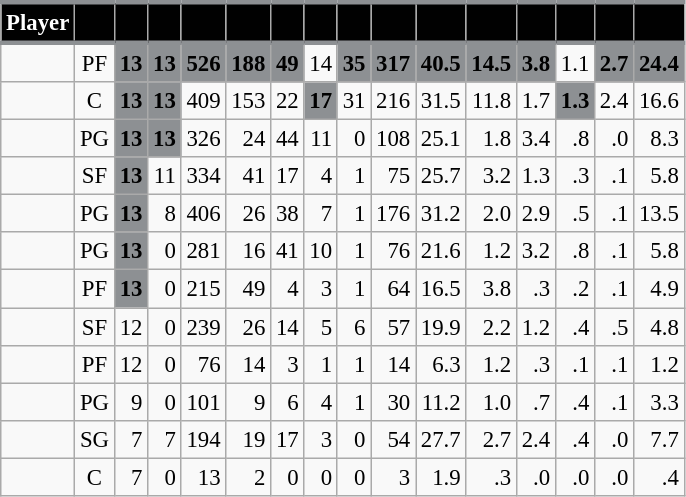<table class="wikitable sortable" style="font-size: 95%; text-align:right;">
<tr>
<th style="background:#010101; color:#FFFFFF; border-top:#8D9093 3px solid; border-bottom:#8D9093 3px solid;">Player</th>
<th style="background:#010101; color:#FFFFFF; border-top:#8D9093 3px solid; border-bottom:#8D9093 3px solid;"></th>
<th style="background:#010101; color:#FFFFFF; border-top:#8D9093 3px solid; border-bottom:#8D9093 3px solid;"></th>
<th style="background:#010101; color:#FFFFFF; border-top:#8D9093 3px solid; border-bottom:#8D9093 3px solid;"></th>
<th style="background:#010101; color:#FFFFFF; border-top:#8D9093 3px solid; border-bottom:#8D9093 3px solid;"></th>
<th style="background:#010101; color:#FFFFFF; border-top:#8D9093 3px solid; border-bottom:#8D9093 3px solid;"></th>
<th style="background:#010101; color:#FFFFFF; border-top:#8D9093 3px solid; border-bottom:#8D9093 3px solid;"></th>
<th style="background:#010101; color:#FFFFFF; border-top:#8D9093 3px solid; border-bottom:#8D9093 3px solid;"></th>
<th style="background:#010101; color:#FFFFFF; border-top:#8D9093 3px solid; border-bottom:#8D9093 3px solid;"></th>
<th style="background:#010101; color:#FFFFFF; border-top:#8D9093 3px solid; border-bottom:#8D9093 3px solid;"></th>
<th style="background:#010101; color:#FFFFFF; border-top:#8D9093 3px solid; border-bottom:#8D9093 3px solid;"></th>
<th style="background:#010101; color:#FFFFFF; border-top:#8D9093 3px solid; border-bottom:#8D9093 3px solid;"></th>
<th style="background:#010101; color:#FFFFFF; border-top:#8D9093 3px solid; border-bottom:#8D9093 3px solid;"></th>
<th style="background:#010101; color:#FFFFFF; border-top:#8D9093 3px solid; border-bottom:#8D9093 3px solid;"></th>
<th style="background:#010101; color:#FFFFFF; border-top:#8D9093 3px solid; border-bottom:#8D9093 3px solid;"></th>
<th style="background:#010101; color:#FFFFFF; border-top:#8D9093 3px solid; border-bottom:#8D9093 3px solid;"></th>
</tr>
<tr>
<td style="text-align:left;"></td>
<td style="text-align:center;">PF</td>
<td style="background:#8D9093; color:#010101;"><strong>13</strong></td>
<td style="background:#8D9093; color:#010101;"><strong>13</strong></td>
<td style="background:#8D9093; color:#010101;"><strong>526</strong></td>
<td style="background:#8D9093; color:#010101;"><strong>188</strong></td>
<td style="background:#8D9093; color:#010101;"><strong>49</strong></td>
<td>14</td>
<td style="background:#8D9093; color:#010101;"><strong>35</strong></td>
<td style="background:#8D9093; color:#010101;"><strong>317</strong></td>
<td style="background:#8D9093; color:#010101;"><strong>40.5</strong></td>
<td style="background:#8D9093; color:#010101;"><strong>14.5</strong></td>
<td style="background:#8D9093; color:#010101;"><strong>3.8</strong></td>
<td>1.1</td>
<td style="background:#8D9093; color:#010101;"><strong>2.7</strong></td>
<td style="background:#8D9093; color:#010101;"><strong>24.4</strong></td>
</tr>
<tr>
<td style="text-align:left;"></td>
<td style="text-align:center;">C</td>
<td style="background:#8D9093; color:#010101;"><strong>13</strong></td>
<td style="background:#8D9093; color:#010101;"><strong>13</strong></td>
<td>409</td>
<td>153</td>
<td>22</td>
<td style="background:#8D9093; color:#010101;"><strong>17</strong></td>
<td>31</td>
<td>216</td>
<td>31.5</td>
<td>11.8</td>
<td>1.7</td>
<td style="background:#8D9093; color:#010101;"><strong>1.3</strong></td>
<td>2.4</td>
<td>16.6</td>
</tr>
<tr>
<td style="text-align:left;"></td>
<td style="text-align:center;">PG</td>
<td style="background:#8D9093; color:#010101;"><strong>13</strong></td>
<td style="background:#8D9093; color:#010101;"><strong>13</strong></td>
<td>326</td>
<td>24</td>
<td>44</td>
<td>11</td>
<td>0</td>
<td>108</td>
<td>25.1</td>
<td>1.8</td>
<td>3.4</td>
<td>.8</td>
<td>.0</td>
<td>8.3</td>
</tr>
<tr>
<td style="text-align:left;"></td>
<td style="text-align:center;">SF</td>
<td style="background:#8D9093; color:#010101;"><strong>13</strong></td>
<td>11</td>
<td>334</td>
<td>41</td>
<td>17</td>
<td>4</td>
<td>1</td>
<td>75</td>
<td>25.7</td>
<td>3.2</td>
<td>1.3</td>
<td>.3</td>
<td>.1</td>
<td>5.8</td>
</tr>
<tr>
<td style="text-align:left;"></td>
<td style="text-align:center;">PG</td>
<td style="background:#8D9093; color:#010101;"><strong>13</strong></td>
<td>8</td>
<td>406</td>
<td>26</td>
<td>38</td>
<td>7</td>
<td>1</td>
<td>176</td>
<td>31.2</td>
<td>2.0</td>
<td>2.9</td>
<td>.5</td>
<td>.1</td>
<td>13.5</td>
</tr>
<tr>
<td style="text-align:left;"></td>
<td style="text-align:center;">PG</td>
<td style="background:#8D9093; color:#010101;"><strong>13</strong></td>
<td>0</td>
<td>281</td>
<td>16</td>
<td>41</td>
<td>10</td>
<td>1</td>
<td>76</td>
<td>21.6</td>
<td>1.2</td>
<td>3.2</td>
<td>.8</td>
<td>.1</td>
<td>5.8</td>
</tr>
<tr>
<td style="text-align:left;"></td>
<td style="text-align:center;">PF</td>
<td style="background:#8D9093; color:#010101;"><strong>13</strong></td>
<td>0</td>
<td>215</td>
<td>49</td>
<td>4</td>
<td>3</td>
<td>1</td>
<td>64</td>
<td>16.5</td>
<td>3.8</td>
<td>.3</td>
<td>.2</td>
<td>.1</td>
<td>4.9</td>
</tr>
<tr>
<td style="text-align:left;"></td>
<td style="text-align:center;">SF</td>
<td>12</td>
<td>0</td>
<td>239</td>
<td>26</td>
<td>14</td>
<td>5</td>
<td>6</td>
<td>57</td>
<td>19.9</td>
<td>2.2</td>
<td>1.2</td>
<td>.4</td>
<td>.5</td>
<td>4.8</td>
</tr>
<tr>
<td style="text-align:left;"></td>
<td style="text-align:center;">PF</td>
<td>12</td>
<td>0</td>
<td>76</td>
<td>14</td>
<td>3</td>
<td>1</td>
<td>1</td>
<td>14</td>
<td>6.3</td>
<td>1.2</td>
<td>.3</td>
<td>.1</td>
<td>.1</td>
<td>1.2</td>
</tr>
<tr>
<td style="text-align:left;"></td>
<td style="text-align:center;">PG</td>
<td>9</td>
<td>0</td>
<td>101</td>
<td>9</td>
<td>6</td>
<td>4</td>
<td>1</td>
<td>30</td>
<td>11.2</td>
<td>1.0</td>
<td>.7</td>
<td>.4</td>
<td>.1</td>
<td>3.3</td>
</tr>
<tr>
<td style="text-align:left;"></td>
<td style="text-align:center;">SG</td>
<td>7</td>
<td>7</td>
<td>194</td>
<td>19</td>
<td>17</td>
<td>3</td>
<td>0</td>
<td>54</td>
<td>27.7</td>
<td>2.7</td>
<td>2.4</td>
<td>.4</td>
<td>.0</td>
<td>7.7</td>
</tr>
<tr>
<td style="text-align:left;"></td>
<td style="text-align:center;">C</td>
<td>7</td>
<td>0</td>
<td>13</td>
<td>2</td>
<td>0</td>
<td>0</td>
<td>0</td>
<td>3</td>
<td>1.9</td>
<td>.3</td>
<td>.0</td>
<td>.0</td>
<td>.0</td>
<td>.4</td>
</tr>
</table>
